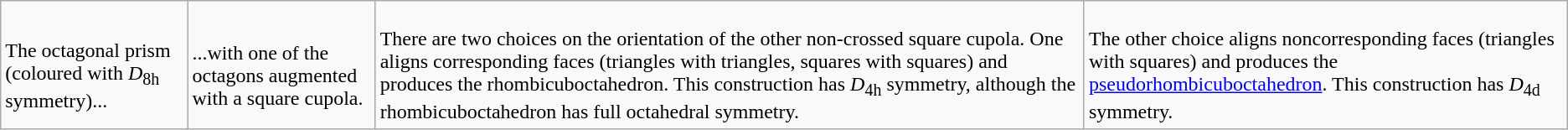<table class="wikitable">
<tr>
<td><br>The octagonal prism (coloured with <em>D</em><sub>8h</sub> symmetry)...</td>
<td><br>...with one of the octagons augmented with a square cupola.</td>
<td><br>There are two choices on the orientation of the other non-crossed square cupola. One aligns corresponding faces (triangles with triangles, squares with squares) and produces the rhombicuboctahedron. This construction has <em>D</em><sub>4h</sub> symmetry, although the rhombicuboctahedron has full octahedral symmetry.</td>
<td><br>The other choice aligns noncorresponding faces (triangles with squares) and produces the <a href='#'>pseudorhombicuboctahedron</a>. This construction has <em>D</em><sub>4d</sub> symmetry.</td>
</tr>
</table>
